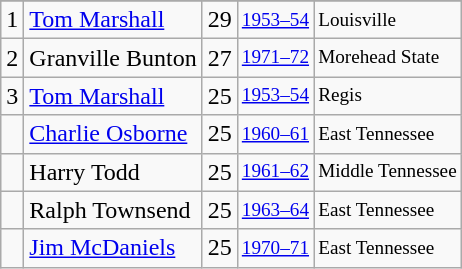<table class="wikitable">
<tr>
</tr>
<tr>
<td>1</td>
<td><a href='#'>Tom Marshall</a></td>
<td>29</td>
<td style="font-size:80%;"><a href='#'>1953–54</a></td>
<td style="font-size:80%;">Louisville</td>
</tr>
<tr>
<td>2</td>
<td>Granville Bunton</td>
<td>27</td>
<td style="font-size:80%;"><a href='#'>1971–72</a></td>
<td style="font-size:80%;">Morehead State</td>
</tr>
<tr>
<td>3</td>
<td><a href='#'>Tom Marshall</a></td>
<td>25</td>
<td style="font-size:80%;"><a href='#'>1953–54</a></td>
<td style="font-size:80%;">Regis</td>
</tr>
<tr>
<td></td>
<td><a href='#'>Charlie Osborne</a></td>
<td>25</td>
<td style="font-size:80%;"><a href='#'>1960–61</a></td>
<td style="font-size:80%;">East Tennessee</td>
</tr>
<tr>
<td></td>
<td>Harry Todd</td>
<td>25</td>
<td style="font-size:80%;"><a href='#'>1961–62</a></td>
<td style="font-size:80%;">Middle Tennessee</td>
</tr>
<tr>
<td></td>
<td>Ralph Townsend</td>
<td>25</td>
<td style="font-size:80%;"><a href='#'>1963–64</a></td>
<td style="font-size:80%;">East Tennessee</td>
</tr>
<tr>
<td></td>
<td><a href='#'>Jim McDaniels</a></td>
<td>25</td>
<td style="font-size:80%;"><a href='#'>1970–71</a></td>
<td style="font-size:80%;">East Tennessee</td>
</tr>
</table>
